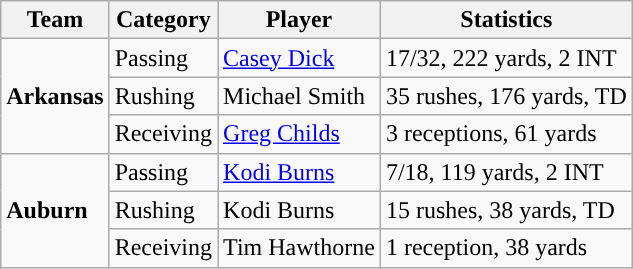<table class="wikitable" style="float: left;">
<tr>
<th>Team</th>
<th>Category</th>
<th>Player</th>
<th>Statistics</th>
</tr>
<tr>
<td rowspan=3><strong>Arkansas</strong></td>
<td>Passing</td>
<td><a href='#'>Casey Dick</a></td>
<td>17/32, 222 yards, 2 INT</td>
</tr>
<tr>
<td>Rushing</td>
<td>Michael Smith</td>
<td>35 rushes, 176 yards, TD</td>
</tr>
<tr>
<td>Receiving</td>
<td><a href='#'>Greg Childs</a></td>
<td>3 receptions, 61 yards</td>
</tr>
<tr>
<td rowspan=3><strong>Auburn</strong></td>
<td>Passing</td>
<td><a href='#'>Kodi Burns</a></td>
<td>7/18, 119 yards, 2 INT</td>
</tr>
<tr>
<td>Rushing</td>
<td>Kodi Burns</td>
<td>15 rushes, 38 yards, TD</td>
</tr>
<tr>
<td>Receiving</td>
<td>Tim Hawthorne</td>
<td>1 reception, 38 yards</td>
</tr>
</table>
